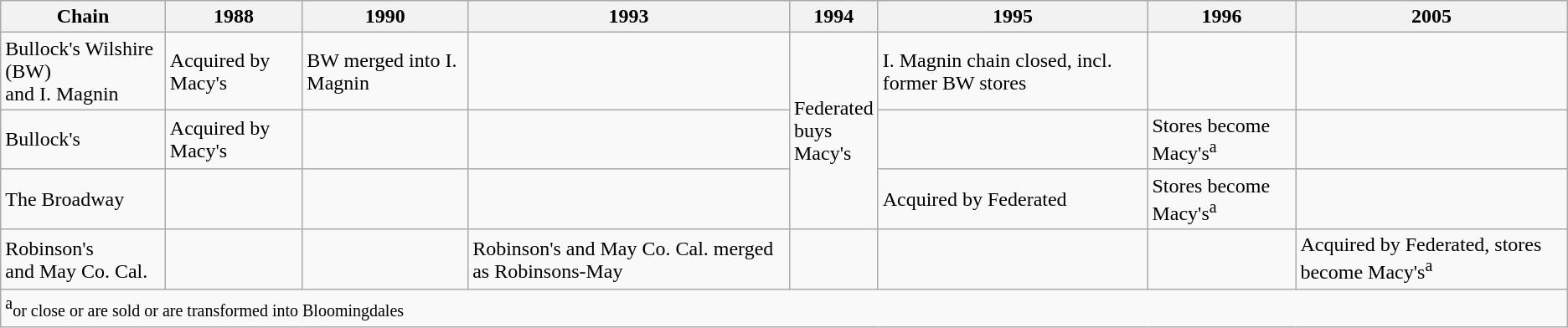<table class=wikitable>
<tr>
<th>Chain</th>
<th>1988</th>
<th>1990</th>
<th>1993</th>
<th>1994</th>
<th>1995</th>
<th>1996</th>
<th>2005</th>
</tr>
<tr>
<td>Bullock's Wilshire (BW)<br>and I. Magnin</td>
<td>Acquired by Macy's</td>
<td>BW merged into I. Magnin</td>
<td></td>
<td rowspan=3>Federated<br>buys<br>Macy's</td>
<td>I. Magnin chain closed, incl. former BW stores</td>
<td></td>
<td></td>
</tr>
<tr>
<td>Bullock's</td>
<td>Acquired by Macy's</td>
<td></td>
<td></td>
<td></td>
<td>Stores become Macy's<sup>a</sup></td>
<td></td>
</tr>
<tr>
<td>The Broadway</td>
<td></td>
<td></td>
<td></td>
<td>Acquired by Federated</td>
<td>Stores become Macy's<sup>a</sup></td>
<td></td>
</tr>
<tr>
<td>Robinson's<br>and May Co. Cal.</td>
<td></td>
<td></td>
<td>Robinson's and May Co. Cal. merged as Robinsons-May</td>
<td></td>
<td></td>
<td></td>
<td>Acquired by Federated, stores become Macy's<sup>a</sup></td>
</tr>
<tr>
<td colspan=8><sup>a</sup><small>or close or are sold or are transformed into Bloomingdales</small></td>
</tr>
</table>
